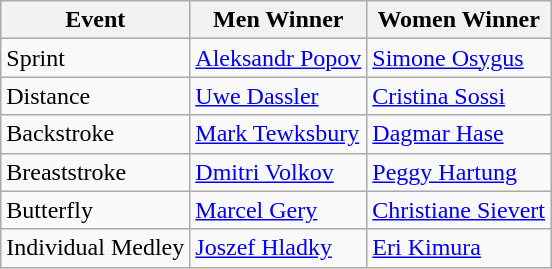<table class=wikitable>
<tr>
<th>Event</th>
<th>Men Winner</th>
<th>Women Winner</th>
</tr>
<tr>
<td>Sprint</td>
<td> <a href='#'>Aleksandr Popov</a></td>
<td> <a href='#'>Simone Osygus</a></td>
</tr>
<tr>
<td>Distance</td>
<td> <a href='#'>Uwe Dassler</a></td>
<td> <a href='#'>Cristina Sossi</a></td>
</tr>
<tr>
<td>Backstroke</td>
<td> <a href='#'>Mark Tewksbury</a></td>
<td> <a href='#'>Dagmar Hase</a></td>
</tr>
<tr>
<td>Breaststroke</td>
<td> <a href='#'>Dmitri Volkov</a></td>
<td> <a href='#'>Peggy Hartung</a></td>
</tr>
<tr>
<td>Butterfly</td>
<td> <a href='#'>Marcel Gery</a></td>
<td> <a href='#'>Christiane Sievert</a></td>
</tr>
<tr>
<td>Individual Medley</td>
<td> <a href='#'>Joszef Hladky</a></td>
<td> <a href='#'>Eri Kimura</a></td>
</tr>
</table>
